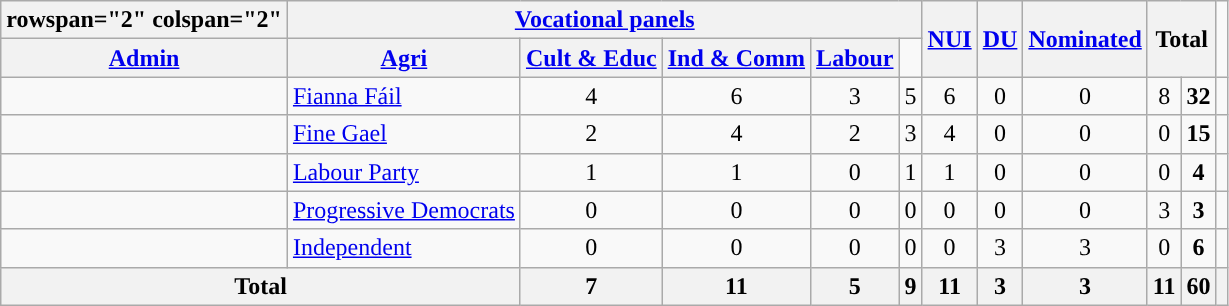<table class="wikitable">
<tr>
<th>rowspan="2" colspan="2" </th>
<th scope="col" colspan="5"><a href='#'>Vocational panels</a></th>
<th rowspan="2"><a href='#'>NUI</a></th>
<th rowspan="2"><a href='#'>DU</a></th>
<th rowspan="2"><a href='#'>Nominated</a></th>
<th rowspan="2" colspan="2">Total</th>
</tr>
<tr>
<th scope="col"><a href='#'>Admin</a></th>
<th scope="col"><a href='#'>Agri</a></th>
<th scope="col"><a href='#'>Cult & Educ</a></th>
<th scope="col"><a href='#'>Ind & Comm</a></th>
<th scope="col"><a href='#'>Labour</a></th>
</tr>
<tr style="text-align:center">
<td style="background-color: "></td>
<td align="left"><a href='#'>Fianna Fáil</a></td>
<td>4</td>
<td>6</td>
<td>3</td>
<td>5</td>
<td>6</td>
<td>0</td>
<td>0</td>
<td>8</td>
<td><strong>32</strong></td>
<td style="background-color: "></td>
</tr>
<tr style="text-align:center">
<td style="background-color: "></td>
<td align="left"><a href='#'>Fine Gael</a></td>
<td>2</td>
<td>4</td>
<td>2</td>
<td>3</td>
<td>4</td>
<td>0</td>
<td>0</td>
<td>0</td>
<td><strong>15</strong></td>
<td style="background-color: "></td>
</tr>
<tr style="text-align:center">
<td style="background-color: "></td>
<td align="left"><a href='#'>Labour Party</a></td>
<td>1</td>
<td>1</td>
<td>0</td>
<td>1</td>
<td>1</td>
<td>0</td>
<td>0</td>
<td>0</td>
<td><strong>4</strong></td>
<td style="background-color: "></td>
</tr>
<tr style="text-align:center">
<td style="background-color: "></td>
<td align="left"><a href='#'>Progressive Democrats</a></td>
<td>0</td>
<td>0</td>
<td>0</td>
<td>0</td>
<td>0</td>
<td>0</td>
<td>0</td>
<td>3</td>
<td><strong>3</strong></td>
<td style="background-color: "></td>
</tr>
<tr style="text-align:center">
<td style="background-color: "></td>
<td align="left"><a href='#'>Independent</a></td>
<td>0</td>
<td>0</td>
<td>0</td>
<td>0</td>
<td>0</td>
<td>3</td>
<td>3</td>
<td>0</td>
<td><strong>6</strong></td>
<td style="background-color: "></td>
</tr>
<tr style="text-align:center">
<th colspan="2">Total</th>
<th>7</th>
<th>11</th>
<th>5</th>
<th>9</th>
<th>11</th>
<th>3</th>
<th>3</th>
<th>11</th>
<th>60</th>
<th></th>
</tr>
</table>
